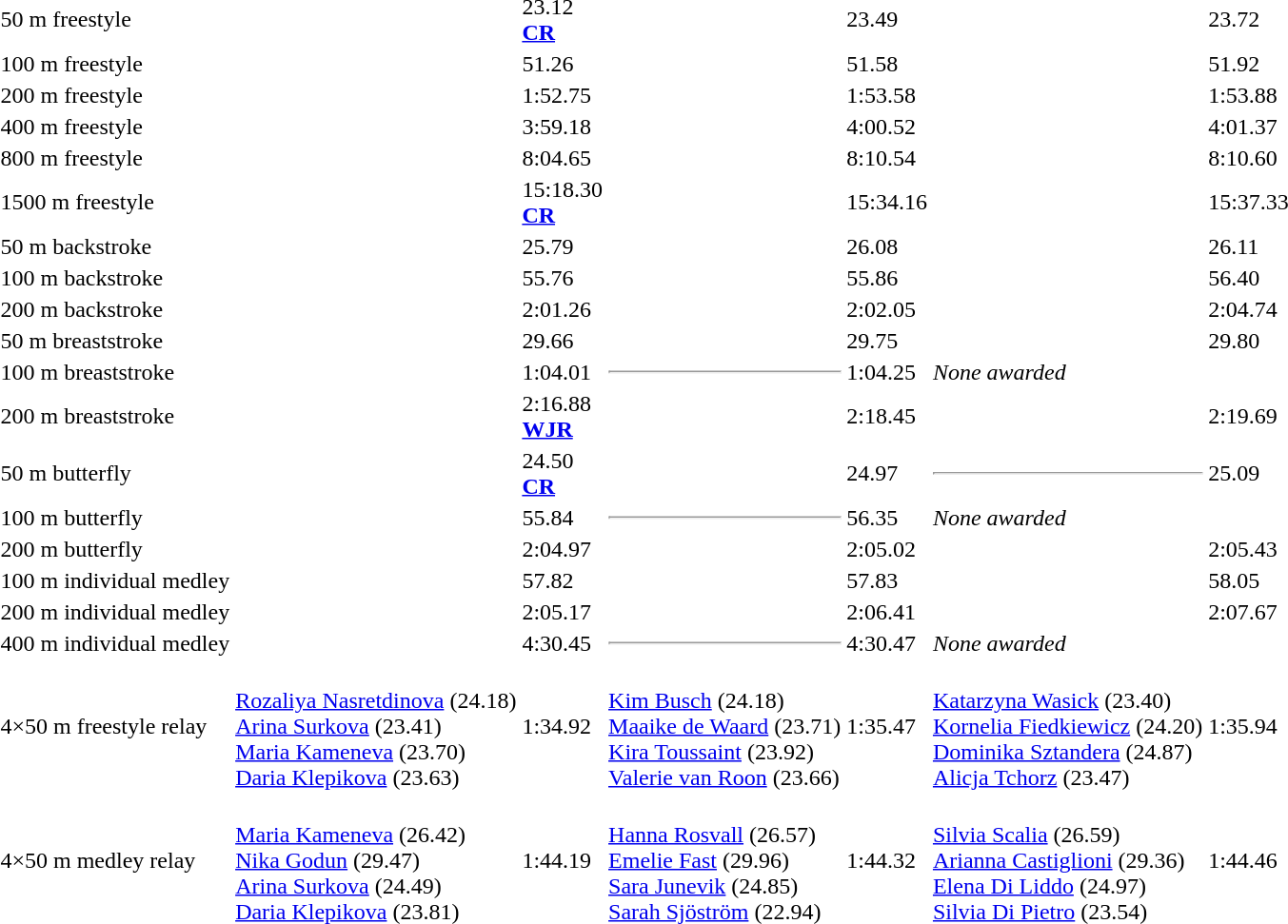<table>
<tr>
<td>50 m freestyle</td>
<td></td>
<td>23.12<br><strong><a href='#'>CR</a></strong></td>
<td></td>
<td>23.49</td>
<td></td>
<td>23.72</td>
</tr>
<tr>
<td>100 m freestyle</td>
<td></td>
<td>51.26</td>
<td></td>
<td>51.58</td>
<td></td>
<td>51.92</td>
</tr>
<tr>
<td>200 m freestyle</td>
<td></td>
<td>1:52.75</td>
<td></td>
<td>1:53.58</td>
<td></td>
<td>1:53.88</td>
</tr>
<tr>
<td>400 m freestyle</td>
<td></td>
<td>3:59.18</td>
<td></td>
<td>4:00.52</td>
<td></td>
<td>4:01.37</td>
</tr>
<tr>
<td>800 m freestyle</td>
<td></td>
<td>8:04.65</td>
<td></td>
<td>8:10.54</td>
<td></td>
<td>8:10.60</td>
</tr>
<tr>
<td>1500 m freestyle</td>
<td></td>
<td>15:18.30<br><strong><a href='#'>CR</a></strong></td>
<td></td>
<td>15:34.16</td>
<td></td>
<td>15:37.33</td>
</tr>
<tr>
<td>50 m backstroke</td>
<td></td>
<td>25.79</td>
<td></td>
<td>26.08</td>
<td></td>
<td>26.11</td>
</tr>
<tr>
<td>100 m backstroke</td>
<td></td>
<td>55.76</td>
<td></td>
<td>55.86</td>
<td></td>
<td>56.40</td>
</tr>
<tr>
<td>200 m backstroke</td>
<td></td>
<td>2:01.26</td>
<td></td>
<td>2:02.05</td>
<td></td>
<td>2:04.74</td>
</tr>
<tr>
<td>50 m breaststroke</td>
<td></td>
<td>29.66</td>
<td></td>
<td>29.75</td>
<td></td>
<td>29.80</td>
</tr>
<tr>
<td>100 m breaststroke</td>
<td></td>
<td>1:04.01</td>
<td><hr></td>
<td>1:04.25</td>
<td colspan=2><em>None awarded</em></td>
</tr>
<tr>
<td>200 m breaststroke</td>
<td></td>
<td>2:16.88<br><strong><a href='#'>WJR</a></strong></td>
<td></td>
<td>2:18.45</td>
<td></td>
<td>2:19.69</td>
</tr>
<tr>
<td>50 m butterfly</td>
<td></td>
<td>24.50<br><strong><a href='#'>CR</a></strong></td>
<td></td>
<td>24.97</td>
<td><hr></td>
<td>25.09</td>
</tr>
<tr>
<td>100 m butterfly</td>
<td></td>
<td>55.84</td>
<td><hr></td>
<td>56.35</td>
<td colspan=2><em>None awarded</em></td>
</tr>
<tr>
<td>200 m butterfly</td>
<td></td>
<td>2:04.97</td>
<td></td>
<td>2:05.02</td>
<td></td>
<td>2:05.43</td>
</tr>
<tr>
<td>100 m individual medley</td>
<td></td>
<td>57.82</td>
<td></td>
<td>57.83</td>
<td></td>
<td>58.05</td>
</tr>
<tr>
<td>200 m individual medley</td>
<td></td>
<td>2:05.17</td>
<td></td>
<td>2:06.41</td>
<td></td>
<td>2:07.67</td>
</tr>
<tr>
<td>400 m individual medley</td>
<td></td>
<td>4:30.45</td>
<td><hr></td>
<td>4:30.47</td>
<td colspan=2><em>None awarded</em></td>
</tr>
<tr>
<td>4×50 m freestyle relay</td>
<td><br><a href='#'>Rozaliya Nasretdinova</a> (24.18)<br><a href='#'>Arina Surkova</a> (23.41)<br><a href='#'>Maria Kameneva</a> (23.70)<br><a href='#'>Daria Klepikova</a> (23.63)</td>
<td>1:34.92</td>
<td><br><a href='#'>Kim Busch</a> (24.18)<br><a href='#'>Maaike de Waard</a> (23.71)<br><a href='#'>Kira Toussaint</a> (23.92)<br><a href='#'>Valerie van Roon</a> (23.66)</td>
<td>1:35.47</td>
<td><br><a href='#'>Katarzyna Wasick</a> (23.40)<br><a href='#'>Kornelia Fiedkiewicz</a> (24.20)<br><a href='#'>Dominika Sztandera</a> (24.87)<br><a href='#'>Alicja Tchorz</a> (23.47)</td>
<td>1:35.94</td>
</tr>
<tr>
<td>4×50 m medley relay</td>
<td><br><a href='#'>Maria Kameneva</a> (26.42)<br><a href='#'>Nika Godun</a> (29.47)<br><a href='#'>Arina Surkova</a> (24.49)<br><a href='#'>Daria Klepikova</a> (23.81)</td>
<td>1:44.19</td>
<td><br><a href='#'>Hanna Rosvall</a> (26.57)<br><a href='#'>Emelie Fast</a> (29.96)<br><a href='#'>Sara Junevik</a> (24.85)<br><a href='#'>Sarah Sjöström</a> (22.94)</td>
<td>1:44.32</td>
<td><br><a href='#'>Silvia Scalia</a> (26.59)<br><a href='#'>Arianna Castiglioni</a> (29.36)<br><a href='#'>Elena Di Liddo</a> (24.97)<br><a href='#'>Silvia Di Pietro</a> (23.54)</td>
<td>1:44.46</td>
</tr>
</table>
